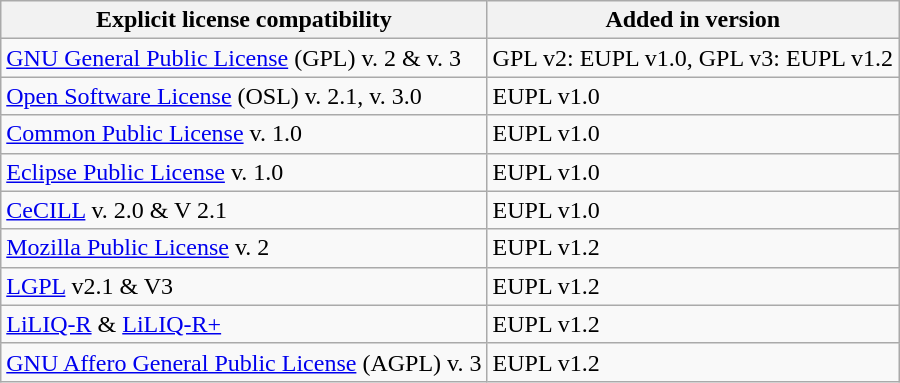<table class="wikitable">
<tr>
<th>Explicit license compatibility</th>
<th>Added in version</th>
</tr>
<tr>
<td><a href='#'>GNU General Public License</a> (GPL) v. 2  & v. 3</td>
<td>GPL v2: EUPL v1.0, GPL v3: EUPL v1.2</td>
</tr>
<tr>
<td><a href='#'>Open Software License</a> (OSL) v. 2.1, v. 3.0</td>
<td>EUPL v1.0</td>
</tr>
<tr>
<td><a href='#'>Common Public License</a> v. 1.0</td>
<td>EUPL v1.0</td>
</tr>
<tr>
<td><a href='#'>Eclipse Public License</a> v. 1.0</td>
<td>EUPL v1.0</td>
</tr>
<tr>
<td><a href='#'>CeCILL</a> v. 2.0 & V 2.1</td>
<td>EUPL v1.0</td>
</tr>
<tr>
<td><a href='#'>Mozilla Public License</a> v. 2</td>
<td>EUPL v1.2</td>
</tr>
<tr>
<td><a href='#'>LGPL</a>  v2.1 & V3</td>
<td>EUPL v1.2</td>
</tr>
<tr>
<td><a href='#'>LiLIQ-R</a> & <a href='#'>LiLIQ-R+</a></td>
<td>EUPL v1.2</td>
</tr>
<tr>
<td><a href='#'>GNU Affero General Public License</a> (AGPL) v. 3</td>
<td>EUPL v1.2</td>
</tr>
</table>
